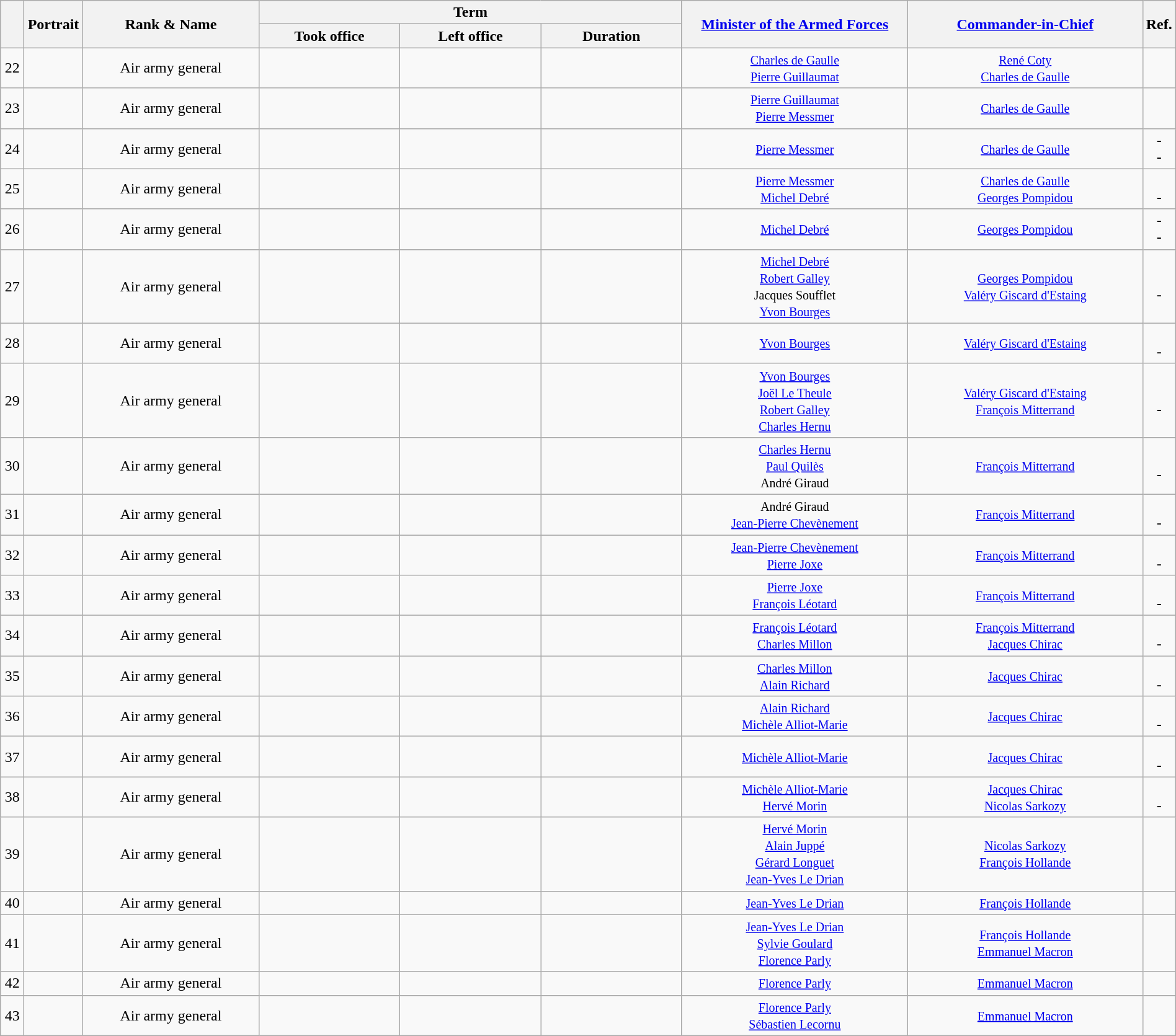<table class="wikitable" style="text-align:center; width:100%">
<tr>
<th style="width:2%" rowspan=2></th>
<th style="width:5%" rowspan=2>Portrait</th>
<th style="width:15%" rowspan=2>Rank & Name</th>
<th colspan=3>Term</th>
<th rowspan=2><a href='#'>Minister of the Armed Forces</a></th>
<th style="width:20%" rowspan=2><a href='#'>Commander-in-Chief</a></th>
<th style="width:2%" rowspan=2>Ref.</th>
</tr>
<tr>
<th style="width:12%">Took office </th>
<th style="width:12%">Left office </th>
<th style="width:12%">Duration</th>
</tr>
<tr>
<td>22</td>
<td></td>
<td>Air army general<br><strong></strong></td>
<td></td>
<td></td>
<td></td>
<td><small><a href='#'>Charles de Gaulle</a><br><a href='#'>Pierre Guillaumat</a></small></td>
<td><small><a href='#'>René Coty</a><br><a href='#'>Charles de Gaulle</a></small></td>
<td><br></td>
</tr>
<tr>
<td>23</td>
<td></td>
<td>Air army general<br><strong></strong></td>
<td></td>
<td></td>
<td></td>
<td><small><a href='#'>Pierre Guillaumat</a><br><a href='#'>Pierre Messmer</a></small></td>
<td><small><a href='#'>Charles de Gaulle</a></small></td>
<td><br></td>
</tr>
<tr>
<td>24</td>
<td></td>
<td>Air army general<br><strong></strong></td>
<td></td>
<td></td>
<td></td>
<td><small><a href='#'>Pierre Messmer</a></small></td>
<td><small><a href='#'>Charles de Gaulle</a></small></td>
<td>-<br>-</td>
</tr>
<tr>
<td>25</td>
<td></td>
<td>Air army general<br><strong></strong></td>
<td></td>
<td></td>
<td></td>
<td><small><a href='#'>Pierre Messmer</a><br><a href='#'>Michel Debré</a></small></td>
<td><small><a href='#'>Charles de Gaulle</a><br><a href='#'>Georges Pompidou</a></small></td>
<td><br>-</td>
</tr>
<tr>
<td>26</td>
<td></td>
<td>Air army general<br><strong></strong></td>
<td></td>
<td></td>
<td></td>
<td><small><a href='#'>Michel Debré</a></small></td>
<td><small><a href='#'>Georges Pompidou</a></small></td>
<td>-<br>-</td>
</tr>
<tr>
<td>27</td>
<td></td>
<td>Air army general<br><strong></strong></td>
<td></td>
<td></td>
<td></td>
<td><small><a href='#'>Michel Debré</a><br><a href='#'>Robert Galley</a><br>Jacques Soufflet<br><a href='#'>Yvon Bourges</a></small></td>
<td><small><a href='#'>Georges Pompidou</a><br><a href='#'>Valéry Giscard d'Estaing</a></small></td>
<td><br>-</td>
</tr>
<tr>
<td>28</td>
<td></td>
<td>Air army general<br><strong></strong></td>
<td></td>
<td></td>
<td></td>
<td><small><a href='#'>Yvon Bourges</a></small></td>
<td><small><a href='#'>Valéry Giscard d'Estaing</a></small></td>
<td><br>-</td>
</tr>
<tr>
<td>29</td>
<td></td>
<td>Air army general<br><strong></strong></td>
<td></td>
<td></td>
<td></td>
<td><small><a href='#'>Yvon Bourges</a><br><a href='#'>Joël Le Theule</a><br><a href='#'>Robert Galley</a><br><a href='#'>Charles Hernu</a></small></td>
<td><small><a href='#'>Valéry Giscard d'Estaing</a><br><a href='#'>François Mitterrand</a></small></td>
<td><br>-</td>
</tr>
<tr>
<td>30</td>
<td></td>
<td>Air army general<br><strong></strong></td>
<td></td>
<td></td>
<td></td>
<td><small><a href='#'>Charles Hernu</a><br><a href='#'>Paul Quilès</a><br>André Giraud</small></td>
<td><small><a href='#'>François Mitterrand</a></small></td>
<td><br>-</td>
</tr>
<tr>
<td>31</td>
<td></td>
<td>Air army general<br><strong></strong></td>
<td></td>
<td></td>
<td></td>
<td><small>André Giraud<br><a href='#'>Jean-Pierre Chevènement</a></small></td>
<td><small><a href='#'>François Mitterrand</a></small></td>
<td><br>-</td>
</tr>
<tr>
<td>32</td>
<td></td>
<td>Air army general<br><strong></strong></td>
<td></td>
<td></td>
<td></td>
<td><small><a href='#'>Jean-Pierre Chevènement</a><br><a href='#'>Pierre Joxe</a></small></td>
<td><small><a href='#'>François Mitterrand</a></small></td>
<td><br>-</td>
</tr>
<tr>
<td>33</td>
<td></td>
<td>Air army general<br><strong></strong></td>
<td></td>
<td></td>
<td></td>
<td><small><a href='#'>Pierre Joxe</a><br><a href='#'>François Léotard</a></small></td>
<td><small><a href='#'>François Mitterrand</a></small></td>
<td><br>-</td>
</tr>
<tr>
<td>34</td>
<td></td>
<td>Air army general<br><strong></strong></td>
<td></td>
<td></td>
<td></td>
<td><small><a href='#'>François Léotard</a><br><a href='#'>Charles Millon</a></small></td>
<td><small><a href='#'>François Mitterrand</a><br><a href='#'>Jacques Chirac</a></small></td>
<td><br>-</td>
</tr>
<tr>
<td>35</td>
<td></td>
<td>Air army general<br><strong></strong></td>
<td></td>
<td></td>
<td></td>
<td><small><a href='#'>Charles Millon</a><br><a href='#'>Alain Richard</a></small></td>
<td><small><a href='#'>Jacques Chirac</a></small></td>
<td><br>-</td>
</tr>
<tr>
<td>36</td>
<td></td>
<td>Air army general<br><strong></strong></td>
<td></td>
<td></td>
<td></td>
<td><small><a href='#'>Alain Richard</a><br><a href='#'>Michèle Alliot-Marie</a></small></td>
<td><small><a href='#'>Jacques Chirac</a></small></td>
<td><br>-</td>
</tr>
<tr>
<td>37</td>
<td></td>
<td>Air army general<br><strong></strong></td>
<td></td>
<td></td>
<td></td>
<td><small><a href='#'>Michèle Alliot-Marie</a></small></td>
<td><small><a href='#'>Jacques Chirac</a></small></td>
<td><br>-</td>
</tr>
<tr>
<td>38</td>
<td></td>
<td>Air army general<br><strong></strong></td>
<td></td>
<td></td>
<td></td>
<td><small><a href='#'>Michèle Alliot-Marie</a><br><a href='#'>Hervé Morin</a></small></td>
<td><small><a href='#'>Jacques Chirac</a><br><a href='#'>Nicolas Sarkozy</a></small></td>
<td><br>-</td>
</tr>
<tr>
<td>39</td>
<td></td>
<td>Air army general<br><strong></strong></td>
<td></td>
<td></td>
<td></td>
<td><small><a href='#'>Hervé Morin</a><br><a href='#'>Alain Juppé</a><br><a href='#'>Gérard Longuet</a><br><a href='#'>Jean-Yves Le Drian</a></small></td>
<td><small><a href='#'>Nicolas Sarkozy</a><br><a href='#'>François Hollande</a></small></td>
<td><br></td>
</tr>
<tr>
<td>40</td>
<td></td>
<td>Air army general<br><strong></strong></td>
<td></td>
<td></td>
<td></td>
<td><small><a href='#'>Jean-Yves Le Drian</a></small></td>
<td><small><a href='#'>François Hollande</a></small></td>
<td><br></td>
</tr>
<tr>
<td>41</td>
<td></td>
<td>Air army general<br><strong></strong></td>
<td></td>
<td></td>
<td></td>
<td><small><a href='#'>Jean-Yves Le Drian</a><br><a href='#'>Sylvie Goulard</a><br><a href='#'>Florence Parly</a></small></td>
<td><small><a href='#'>François Hollande</a><br><a href='#'>Emmanuel Macron</a></small></td>
<td><br></td>
</tr>
<tr>
<td>42</td>
<td></td>
<td>Air army general<br><strong></strong></td>
<td></td>
<td></td>
<td></td>
<td><small><a href='#'>Florence Parly</a></small></td>
<td><small><a href='#'>Emmanuel Macron</a></small></td>
<td><br></td>
</tr>
<tr>
<td>43</td>
<td></td>
<td>Air army general<br><strong></strong></td>
<td></td>
<td></td>
<td></td>
<td><small><a href='#'>Florence Parly</a><br><a href='#'>Sébastien Lecornu</a></small></td>
<td><small><a href='#'>Emmanuel Macron</a></small></td>
<td></td>
</tr>
</table>
